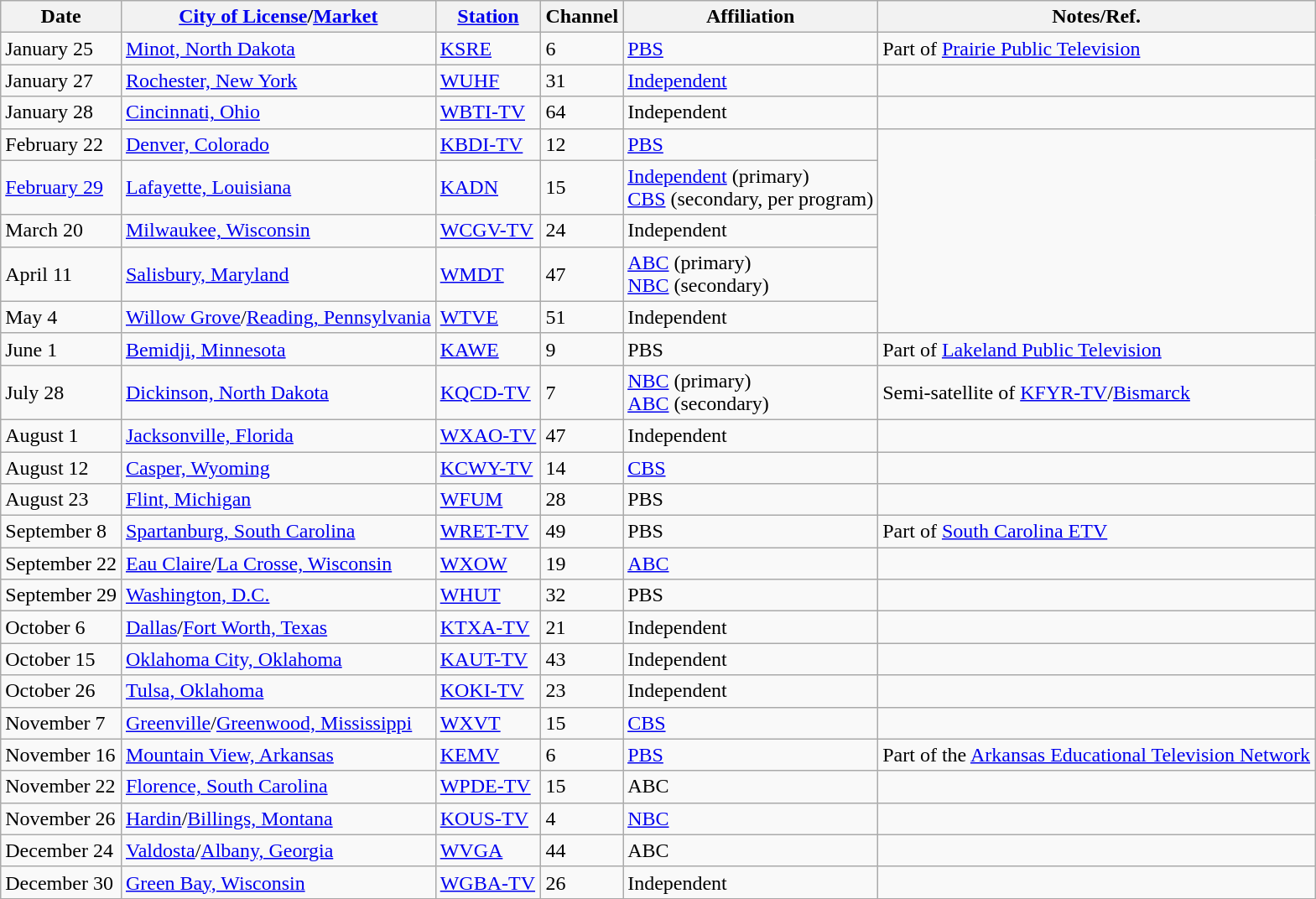<table class="wikitable sortable">
<tr>
<th>Date</th>
<th><a href='#'>City of License</a>/<a href='#'>Market</a></th>
<th><a href='#'>Station</a></th>
<th>Channel</th>
<th>Affiliation</th>
<th>Notes/Ref.</th>
</tr>
<tr>
<td>January 25</td>
<td><a href='#'>Minot, North Dakota</a></td>
<td><a href='#'>KSRE</a></td>
<td>6</td>
<td><a href='#'>PBS</a></td>
<td>Part of <a href='#'>Prairie Public Television</a></td>
</tr>
<tr>
<td>January 27</td>
<td><a href='#'>Rochester, New York</a></td>
<td><a href='#'>WUHF</a></td>
<td>31</td>
<td><a href='#'>Independent</a></td>
</tr>
<tr>
<td>January 28</td>
<td><a href='#'>Cincinnati, Ohio</a></td>
<td><a href='#'>WBTI-TV</a></td>
<td>64</td>
<td>Independent</td>
<td></td>
</tr>
<tr>
<td>February 22</td>
<td><a href='#'>Denver, Colorado</a></td>
<td><a href='#'>KBDI-TV</a></td>
<td>12</td>
<td><a href='#'>PBS</a></td>
</tr>
<tr>
<td><a href='#'>February 29</a></td>
<td><a href='#'>Lafayette, Louisiana</a></td>
<td><a href='#'>KADN</a></td>
<td>15</td>
<td><a href='#'>Independent</a> (primary) <br> <a href='#'>CBS</a> (secondary, per program)</td>
</tr>
<tr>
<td>March 20</td>
<td><a href='#'>Milwaukee, Wisconsin</a></td>
<td><a href='#'>WCGV-TV</a></td>
<td>24</td>
<td>Independent</td>
</tr>
<tr>
<td>April 11</td>
<td><a href='#'>Salisbury, Maryland</a></td>
<td><a href='#'>WMDT</a></td>
<td>47</td>
<td><a href='#'>ABC</a> (primary) <br> <a href='#'>NBC</a> (secondary)</td>
</tr>
<tr>
<td>May 4</td>
<td><a href='#'>Willow Grove</a>/<a href='#'>Reading, Pennsylvania</a></td>
<td><a href='#'>WTVE</a></td>
<td>51</td>
<td>Independent</td>
</tr>
<tr>
<td>June 1</td>
<td><a href='#'>Bemidji, Minnesota</a></td>
<td><a href='#'>KAWE</a></td>
<td>9</td>
<td>PBS</td>
<td>Part of <a href='#'>Lakeland Public Television</a></td>
</tr>
<tr>
<td>July 28</td>
<td><a href='#'>Dickinson, North Dakota</a></td>
<td><a href='#'>KQCD-TV</a></td>
<td>7</td>
<td><a href='#'>NBC</a> (primary) <br> <a href='#'>ABC</a> (secondary)</td>
<td>Semi-satellite of <a href='#'>KFYR-TV</a>/<a href='#'>Bismarck</a></td>
</tr>
<tr>
<td>August 1</td>
<td><a href='#'>Jacksonville, Florida</a></td>
<td><a href='#'>WXAO-TV</a></td>
<td>47</td>
<td>Independent</td>
<td></td>
</tr>
<tr>
<td>August 12</td>
<td><a href='#'>Casper, Wyoming</a></td>
<td><a href='#'>KCWY-TV</a></td>
<td>14</td>
<td><a href='#'>CBS</a></td>
<td></td>
</tr>
<tr>
<td>August 23</td>
<td><a href='#'>Flint, Michigan</a></td>
<td><a href='#'>WFUM</a></td>
<td>28</td>
<td>PBS</td>
<td></td>
</tr>
<tr>
<td>September 8</td>
<td><a href='#'>Spartanburg, South Carolina</a> <br> </td>
<td><a href='#'>WRET-TV</a></td>
<td>49</td>
<td>PBS</td>
<td>Part of <a href='#'>South Carolina ETV</a></td>
</tr>
<tr>
<td>September 22</td>
<td><a href='#'>Eau Claire</a>/<a href='#'>La Crosse, Wisconsin</a></td>
<td><a href='#'>WXOW</a></td>
<td>19</td>
<td><a href='#'>ABC</a></td>
<td></td>
</tr>
<tr>
<td>September 29</td>
<td><a href='#'>Washington, D.C.</a></td>
<td><a href='#'>WHUT</a></td>
<td>32</td>
<td>PBS</td>
<td></td>
</tr>
<tr>
<td>October 6</td>
<td><a href='#'>Dallas</a>/<a href='#'>Fort Worth, Texas</a></td>
<td><a href='#'>KTXA-TV</a></td>
<td>21</td>
<td>Independent</td>
<td></td>
</tr>
<tr>
<td>October 15</td>
<td><a href='#'>Oklahoma City, Oklahoma</a></td>
<td><a href='#'>KAUT-TV</a></td>
<td>43</td>
<td>Independent</td>
<td></td>
</tr>
<tr>
<td>October 26</td>
<td><a href='#'>Tulsa, Oklahoma</a></td>
<td><a href='#'>KOKI-TV</a></td>
<td>23</td>
<td>Independent</td>
<td></td>
</tr>
<tr>
<td>November 7</td>
<td><a href='#'>Greenville</a>/<a href='#'>Greenwood, Mississippi</a></td>
<td><a href='#'>WXVT</a></td>
<td>15</td>
<td><a href='#'>CBS</a></td>
<td></td>
</tr>
<tr>
<td>November 16</td>
<td><a href='#'>Mountain View, Arkansas</a></td>
<td><a href='#'>KEMV</a></td>
<td>6</td>
<td><a href='#'>PBS</a></td>
<td>Part of the <a href='#'>Arkansas Educational Television Network</a></td>
</tr>
<tr>
<td>November 22</td>
<td><a href='#'>Florence, South Carolina</a></td>
<td><a href='#'>WPDE-TV</a></td>
<td>15</td>
<td>ABC</td>
<td></td>
</tr>
<tr>
<td>November 26</td>
<td><a href='#'>Hardin</a>/<a href='#'>Billings, Montana</a></td>
<td><a href='#'>KOUS-TV</a></td>
<td>4</td>
<td><a href='#'>NBC</a></td>
<td></td>
</tr>
<tr>
<td>December 24</td>
<td><a href='#'>Valdosta</a>/<a href='#'>Albany, Georgia</a></td>
<td><a href='#'>WVGA</a></td>
<td>44</td>
<td>ABC</td>
<td></td>
</tr>
<tr>
<td>December 30</td>
<td><a href='#'>Green Bay, Wisconsin</a></td>
<td><a href='#'>WGBA-TV</a></td>
<td>26</td>
<td>Independent</td>
<td></td>
</tr>
<tr>
</tr>
</table>
